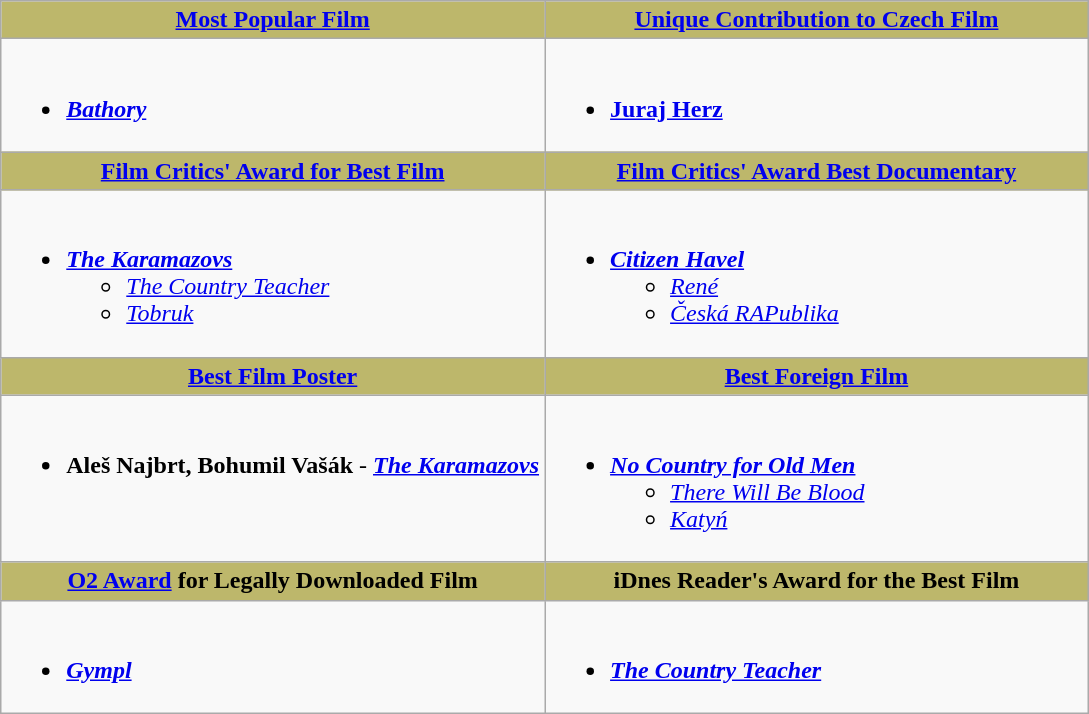<table class=wikitable>
<tr>
<th style="background:#BDB76B; width: 50%"><a href='#'>Most Popular Film</a></th>
<th style="background:#BDB76B;"><a href='#'>Unique Contribution to Czech Film</a></th>
</tr>
<tr>
<td valign="top"><br><ul><li><strong><em><a href='#'>Bathory</a></em></strong></li></ul></td>
<td valign="top"><br><ul><li><strong><a href='#'>Juraj Herz</a></strong></li></ul></td>
</tr>
<tr>
<th style="background:#BDB76B; width: 50%"><a href='#'>Film Critics' Award for Best Film</a></th>
<th style="background:#BDB76B; width: 50%"><a href='#'>Film Critics' Award Best Documentary</a></th>
</tr>
<tr>
<td valign="top"><br><ul><li><strong><em><a href='#'>The Karamazovs</a></em></strong><ul><li><em><a href='#'>The Country Teacher</a></em></li><li><em><a href='#'>Tobruk</a></em></li></ul></li></ul></td>
<td valign="top"><br><ul><li><strong><em><a href='#'>Citizen Havel</a></em></strong><ul><li><em><a href='#'>René</a></em></li><li><em><a href='#'>Česká RAPublika</a></em></li></ul></li></ul></td>
</tr>
<tr>
<th style="background:#BDB76B; width: 50%"><a href='#'>Best Film Poster</a></th>
<th style="background:#BDB76B; width: 50%"><a href='#'>Best Foreign Film</a></th>
</tr>
<tr>
<td valign="top"><br><ul><li><strong>Aleš Najbrt, Bohumil Vašák</strong> - <strong><em><a href='#'>The Karamazovs</a></em></strong></li></ul></td>
<td valign="top"><br><ul><li><strong><em><a href='#'>No Country for Old Men</a></em></strong><ul><li><em><a href='#'>There Will Be Blood</a></em></li><li><em><a href='#'>Katyń</a></em></li></ul></li></ul></td>
</tr>
<tr>
<th style="background:#BDB76B; width: 50%"><a href='#'>O2 Award</a> for Legally Downloaded Film</th>
<th style="background:#BDB76B; width: 50%">iDnes Reader's Award for the Best Film</th>
</tr>
<tr>
<td valign="top"><br><ul><li><strong><em><a href='#'>Gympl</a></em></strong></li></ul></td>
<td valign="top"><br><ul><li><strong><em><a href='#'>The Country Teacher</a></em></strong></li></ul></td>
</tr>
</table>
